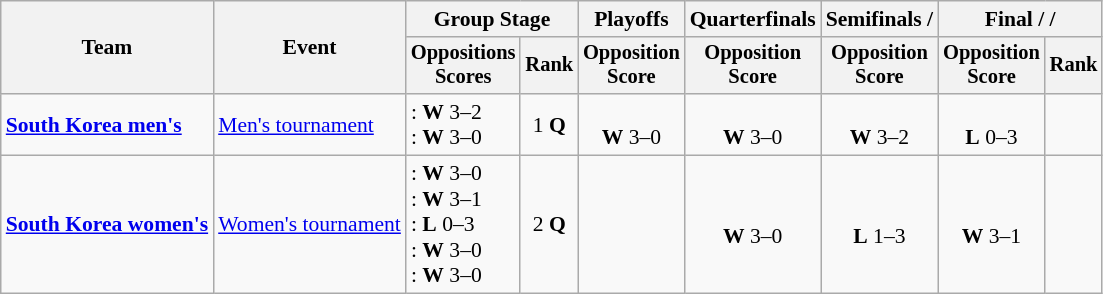<table class=wikitable style="font-size:90%; text-align:center;">
<tr>
<th rowspan=2>Team</th>
<th rowspan=2>Event</th>
<th colspan=2>Group Stage</th>
<th>Playoffs</th>
<th>Quarterfinals</th>
<th>Semifinals / </th>
<th colspan=2>Final /  / </th>
</tr>
<tr style=font-size:95%>
<th>Oppositions<br>Scores</th>
<th>Rank</th>
<th>Opposition<br>Score</th>
<th>Opposition<br>Score</th>
<th>Opposition<br>Score</th>
<th>Opposition<br>Score</th>
<th>Rank</th>
</tr>
<tr>
<td align=left><strong><a href='#'>South Korea men's</a></strong></td>
<td align=left><a href='#'>Men's tournament</a></td>
<td align=left>: <strong>W</strong> 3–2<br>: <strong>W</strong> 3–0</td>
<td>1 <strong>Q</strong></td>
<td><br><strong>W</strong> 3–0</td>
<td><br><strong>W</strong> 3–0</td>
<td><br><strong>W</strong> 3–2</td>
<td><br><strong>L</strong> 0–3</td>
<td></td>
</tr>
<tr>
<td align=left><strong><a href='#'>South Korea women's</a></strong></td>
<td align=left><a href='#'>Women's tournament</a></td>
<td align=left>: <strong>W</strong> 3–0<br>: <strong>W</strong> 3–1<br>: <strong>L</strong> 0–3<br>: <strong>W</strong> 3–0<br>: <strong>W</strong> 3–0</td>
<td>2 <strong>Q</strong></td>
<td></td>
<td><br><strong>W</strong> 3–0</td>
<td><br><strong>L</strong> 1–3</td>
<td><br><strong>W</strong> 3–1</td>
<td></td>
</tr>
</table>
